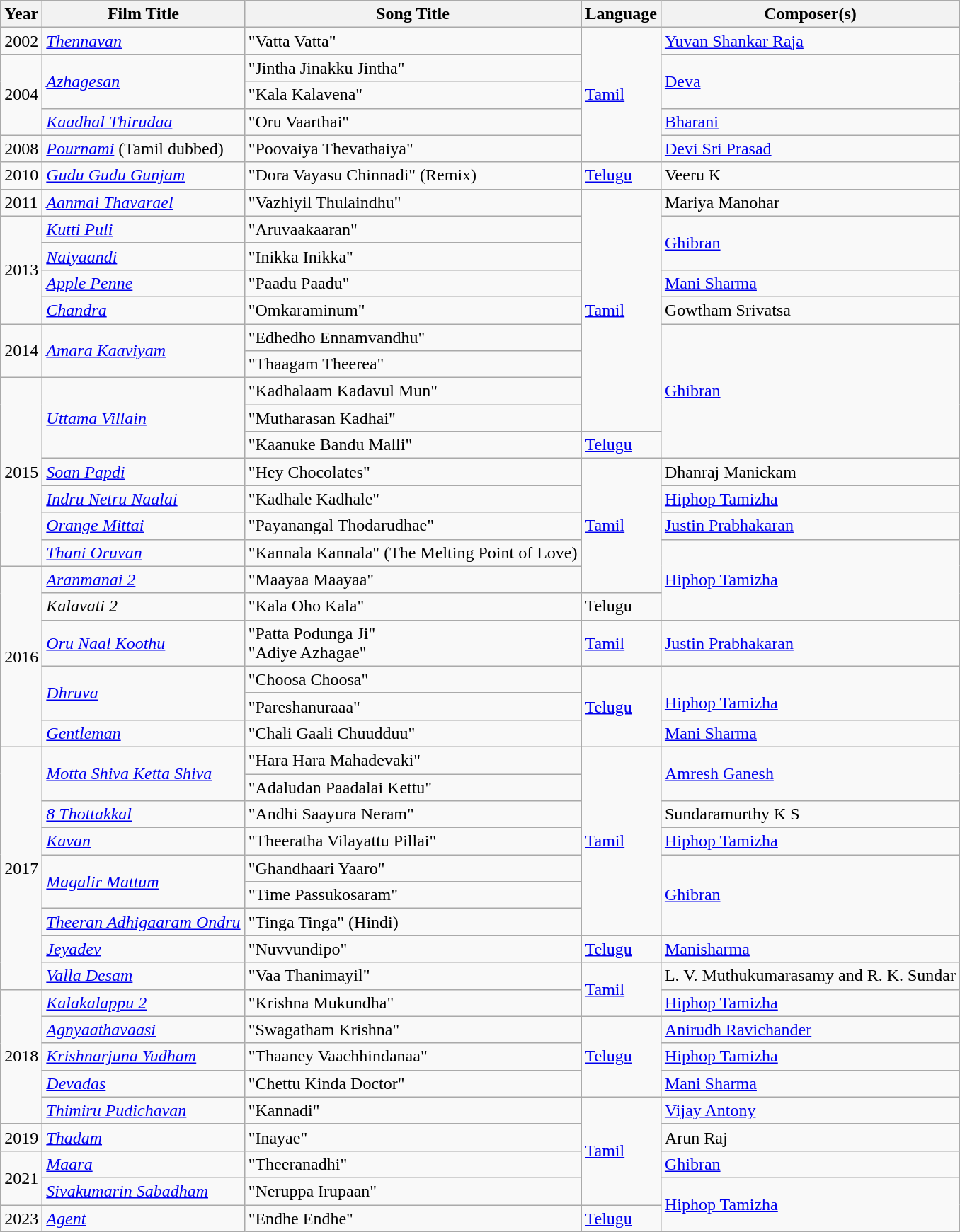<table class="wikitable sortable">
<tr>
<th>Year</th>
<th>Film Title</th>
<th>Song Title</th>
<th>Language</th>
<th>Composer(s)</th>
</tr>
<tr>
<td>2002</td>
<td><em><a href='#'>Thennavan</a></em></td>
<td>"Vatta Vatta"</td>
<td rowspan="5"><a href='#'>Tamil</a></td>
<td><a href='#'>Yuvan Shankar Raja</a></td>
</tr>
<tr>
<td rowspan="3">2004</td>
<td rowspan="2"><em><a href='#'>Azhagesan</a></em></td>
<td>"Jintha Jinakku Jintha"</td>
<td rowspan="2"><a href='#'>Deva</a></td>
</tr>
<tr>
<td>"Kala Kalavena"</td>
</tr>
<tr>
<td><em><a href='#'>Kaadhal Thirudaa</a></em></td>
<td>"Oru Vaarthai"</td>
<td><a href='#'>Bharani</a></td>
</tr>
<tr>
<td>2008</td>
<td><em><a href='#'>Pournami</a></em> (Tamil dubbed)</td>
<td>"Poovaiya Thevathaiya"</td>
<td><a href='#'>Devi Sri Prasad</a></td>
</tr>
<tr>
<td>2010</td>
<td><em><a href='#'>Gudu Gudu Gunjam</a></em></td>
<td>"Dora Vayasu Chinnadi" (Remix)</td>
<td><a href='#'>Telugu</a></td>
<td>Veeru K</td>
</tr>
<tr>
<td>2011</td>
<td><em><a href='#'>Aanmai Thavarael</a></em></td>
<td>"Vazhiyil Thulaindhu"</td>
<td rowspan="9"><a href='#'>Tamil</a></td>
<td>Mariya Manohar</td>
</tr>
<tr>
<td rowspan="4">2013</td>
<td><em><a href='#'>Kutti Puli</a></em></td>
<td>"Aruvaakaaran"</td>
<td rowspan="2"><a href='#'>Ghibran</a></td>
</tr>
<tr>
<td><em><a href='#'>Naiyaandi</a></em></td>
<td>"Inikka Inikka"</td>
</tr>
<tr>
<td><em><a href='#'>Apple Penne</a></em></td>
<td>"Paadu Paadu"</td>
<td><a href='#'>Mani Sharma</a></td>
</tr>
<tr>
<td><em><a href='#'>Chandra</a></em></td>
<td>"Omkaraminum"</td>
<td>Gowtham Srivatsa</td>
</tr>
<tr>
<td rowspan="2">2014</td>
<td rowspan="2"><em><a href='#'>Amara Kaaviyam</a></em></td>
<td>"Edhedho Ennamvandhu"</td>
<td rowspan="5"><a href='#'>Ghibran</a></td>
</tr>
<tr>
<td>"Thaagam Theerea"</td>
</tr>
<tr>
<td rowspan="7">2015</td>
<td rowspan="3"><em><a href='#'>Uttama Villain</a></em></td>
<td>"Kadhalaam Kadavul Mun"</td>
</tr>
<tr>
<td>"Mutharasan Kadhai"</td>
</tr>
<tr>
<td>"Kaanuke Bandu Malli"</td>
<td><a href='#'>Telugu</a></td>
</tr>
<tr>
<td><em><a href='#'>Soan Papdi</a></em></td>
<td>"Hey Chocolates"</td>
<td rowspan="5"><a href='#'>Tamil</a></td>
<td>Dhanraj Manickam</td>
</tr>
<tr>
<td><em><a href='#'>Indru Netru Naalai</a></em></td>
<td>"Kadhale Kadhale"</td>
<td><a href='#'>Hiphop Tamizha</a></td>
</tr>
<tr>
<td><em><a href='#'>Orange Mittai</a></em></td>
<td>"Payanangal Thodarudhae"</td>
<td><a href='#'>Justin Prabhakaran</a></td>
</tr>
<tr>
<td><em><a href='#'>Thani Oruvan</a></em></td>
<td>"Kannala Kannala" (The Melting Point of Love)</td>
<td rowspan="3"><a href='#'>Hiphop Tamizha</a></td>
</tr>
<tr>
<td rowspan="6">2016</td>
<td><em><a href='#'>Aranmanai 2</a></em></td>
<td>"Maayaa Maayaa"</td>
</tr>
<tr>
<td><em>Kalavati 2</em></td>
<td>"Kala Oho Kala"</td>
<td>Telugu</td>
</tr>
<tr>
<td><em><a href='#'>Oru Naal Koothu</a></em></td>
<td>"Patta Podunga Ji" <br> "Adiye Azhagae"</td>
<td><a href='#'>Tamil</a></td>
<td><a href='#'>Justin Prabhakaran</a></td>
</tr>
<tr>
<td rowspan="2"><em><a href='#'>Dhruva</a></em></td>
<td>"Choosa Choosa"</td>
<td rowspan="3"><a href='#'>Telugu</a></td>
<td rowspan="2"><br><a href='#'>Hiphop Tamizha</a></td>
</tr>
<tr>
<td>"Pareshanuraaa"</td>
</tr>
<tr>
<td><em><a href='#'>Gentleman</a></em></td>
<td>"Chali Gaali Chuudduu"</td>
<td><a href='#'>Mani Sharma</a></td>
</tr>
<tr>
<td rowspan="9">2017</td>
<td rowspan="2"><em><a href='#'>Motta Shiva Ketta Shiva</a></em></td>
<td>"Hara Hara Mahadevaki"</td>
<td rowspan="7"><a href='#'>Tamil</a></td>
<td rowspan="2"><a href='#'>Amresh Ganesh</a></td>
</tr>
<tr>
<td>"Adaludan Paadalai Kettu"</td>
</tr>
<tr>
<td><em><a href='#'>8 Thottakkal</a></em></td>
<td>"Andhi Saayura Neram"</td>
<td>Sundaramurthy K S</td>
</tr>
<tr>
<td><em><a href='#'>Kavan</a></em></td>
<td>"Theeratha Vilayattu Pillai"</td>
<td><a href='#'>Hiphop Tamizha</a></td>
</tr>
<tr>
<td rowspan="2"><em><a href='#'>Magalir Mattum</a></em></td>
<td>"Ghandhaari Yaaro"</td>
<td rowspan="3"><a href='#'>Ghibran</a></td>
</tr>
<tr>
<td>"Time Passukosaram"</td>
</tr>
<tr>
<td><em><a href='#'>Theeran Adhigaaram Ondru</a></em></td>
<td>"Tinga Tinga" (Hindi)</td>
</tr>
<tr>
<td><em><a href='#'>Jeyadev</a></em></td>
<td>"Nuvvundipo"</td>
<td><a href='#'>Telugu</a></td>
<td><a href='#'>Manisharma</a></td>
</tr>
<tr>
<td><em><a href='#'>Valla Desam</a></em></td>
<td>"Vaa Thanimayil"</td>
<td rowspan="2"><a href='#'>Tamil</a></td>
<td>L. V. Muthukumarasamy and R. K. Sundar</td>
</tr>
<tr>
<td rowspan="5">2018</td>
<td><em><a href='#'>Kalakalappu 2</a></em></td>
<td>"Krishna Mukundha"</td>
<td><a href='#'>Hiphop Tamizha</a></td>
</tr>
<tr>
<td><em><a href='#'>Agnyaathavaasi</a></em></td>
<td>"Swagatham Krishna"</td>
<td rowspan="3"><a href='#'>Telugu</a></td>
<td><a href='#'>Anirudh Ravichander</a></td>
</tr>
<tr>
<td><em><a href='#'>Krishnarjuna Yudham</a></em></td>
<td>"Thaaney Vaachhindanaa"</td>
<td><a href='#'>Hiphop Tamizha</a></td>
</tr>
<tr>
<td><em><a href='#'>Devadas</a></em></td>
<td>"Chettu Kinda Doctor"</td>
<td><a href='#'>Mani Sharma</a></td>
</tr>
<tr>
<td><em><a href='#'>Thimiru Pudichavan</a></em></td>
<td>"Kannadi"</td>
<td rowspan="4"><a href='#'>Tamil</a></td>
<td><a href='#'>Vijay Antony</a></td>
</tr>
<tr>
<td>2019</td>
<td><em><a href='#'>Thadam</a></em></td>
<td>"Inayae"</td>
<td>Arun Raj</td>
</tr>
<tr>
<td rowspan=2>2021</td>
<td><em><a href='#'>Maara</a></em></td>
<td>"Theeranadhi"</td>
<td><a href='#'>Ghibran</a></td>
</tr>
<tr>
<td><em><a href='#'>Sivakumarin Sabadham</a></em></td>
<td>"Neruppa Irupaan"</td>
<td rowspan=2><a href='#'>Hiphop Tamizha</a></td>
</tr>
<tr>
<td rowspan=2>2023</td>
<td><em><a href='#'>Agent</a></em></td>
<td>"Endhe Endhe"</td>
<td><a href='#'>Telugu</a></td>
</tr>
</table>
